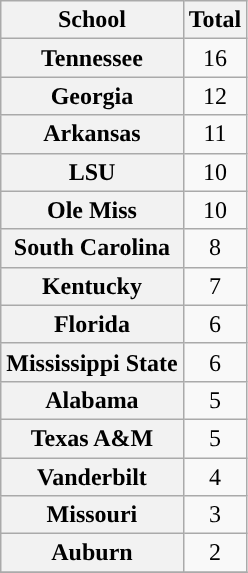<table class=wikitable style="text-align:center">
<tr>
<th>School</th>
<th>Total</th>
</tr>
<tr>
<th>Tennessee</th>
<td>16</td>
</tr>
<tr>
<th>Georgia</th>
<td>12</td>
</tr>
<tr>
<th>Arkansas</th>
<td>11</td>
</tr>
<tr>
<th>LSU</th>
<td>10</td>
</tr>
<tr>
<th>Ole Miss</th>
<td>10</td>
</tr>
<tr>
<th>South Carolina</th>
<td>8</td>
</tr>
<tr>
<th>Kentucky</th>
<td>7</td>
</tr>
<tr>
<th>Florida</th>
<td>6</td>
</tr>
<tr>
<th>Mississippi State</th>
<td>6</td>
</tr>
<tr>
<th>Alabama</th>
<td>5</td>
</tr>
<tr>
<th>Texas A&M</th>
<td>5</td>
</tr>
<tr>
<th>Vanderbilt</th>
<td>4</td>
</tr>
<tr>
<th>Missouri</th>
<td>3</td>
</tr>
<tr>
<th>Auburn</th>
<td>2</td>
</tr>
<tr>
</tr>
</table>
